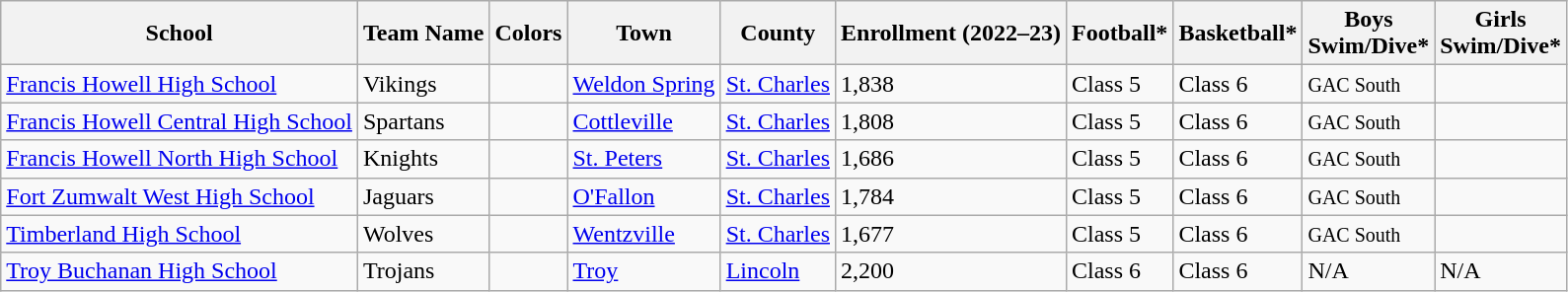<table class="wikitable" border="1">
<tr>
<th>School</th>
<th>Team Name</th>
<th>Colors</th>
<th>Town</th>
<th>County</th>
<th>Enrollment (2022–23)</th>
<th>Football*</th>
<th>Basketball*</th>
<th>Boys<br>Swim/Dive*</th>
<th>Girls<br>Swim/Dive*</th>
</tr>
<tr>
<td><a href='#'>Francis Howell High School</a></td>
<td>Vikings</td>
<td> </td>
<td><a href='#'>Weldon Spring</a></td>
<td><a href='#'>St. Charles</a></td>
<td>1,838</td>
<td>Class 5</td>
<td>Class 6</td>
<td><small>GAC South</small><br></td>
<td></td>
</tr>
<tr>
<td><a href='#'>Francis Howell Central High School</a></td>
<td>Spartans</td>
<td> </td>
<td><a href='#'>Cottleville</a></td>
<td><a href='#'>St. Charles</a></td>
<td>1,808</td>
<td>Class 5</td>
<td>Class 6</td>
<td><small>GAC South</small><br></td>
<td></td>
</tr>
<tr>
<td><a href='#'>Francis Howell North High School</a></td>
<td>Knights</td>
<td> </td>
<td><a href='#'>St. Peters</a></td>
<td><a href='#'>St. Charles</a></td>
<td>1,686</td>
<td>Class 5</td>
<td>Class 6</td>
<td><small>GAC South</small><br></td>
<td></td>
</tr>
<tr>
<td><a href='#'>Fort Zumwalt West High School</a></td>
<td>Jaguars</td>
<td>  </td>
<td><a href='#'>O'Fallon</a></td>
<td><a href='#'>St. Charles</a></td>
<td>1,784</td>
<td>Class 5</td>
<td>Class 6</td>
<td><small>GAC South</small><br></td>
<td></td>
</tr>
<tr>
<td><a href='#'>Timberland High School</a></td>
<td>Wolves</td>
<td>  </td>
<td><a href='#'>Wentzville</a></td>
<td><a href='#'>St. Charles</a></td>
<td>1,677</td>
<td>Class 5</td>
<td>Class 6</td>
<td><small>GAC South</small><br></td>
<td></td>
</tr>
<tr>
<td><a href='#'>Troy Buchanan High School</a></td>
<td>Trojans</td>
<td> </td>
<td><a href='#'>Troy</a></td>
<td><a href='#'>Lincoln</a></td>
<td>2,200</td>
<td>Class 6</td>
<td>Class 6</td>
<td>N/A</td>
<td>N/A</td>
</tr>
</table>
